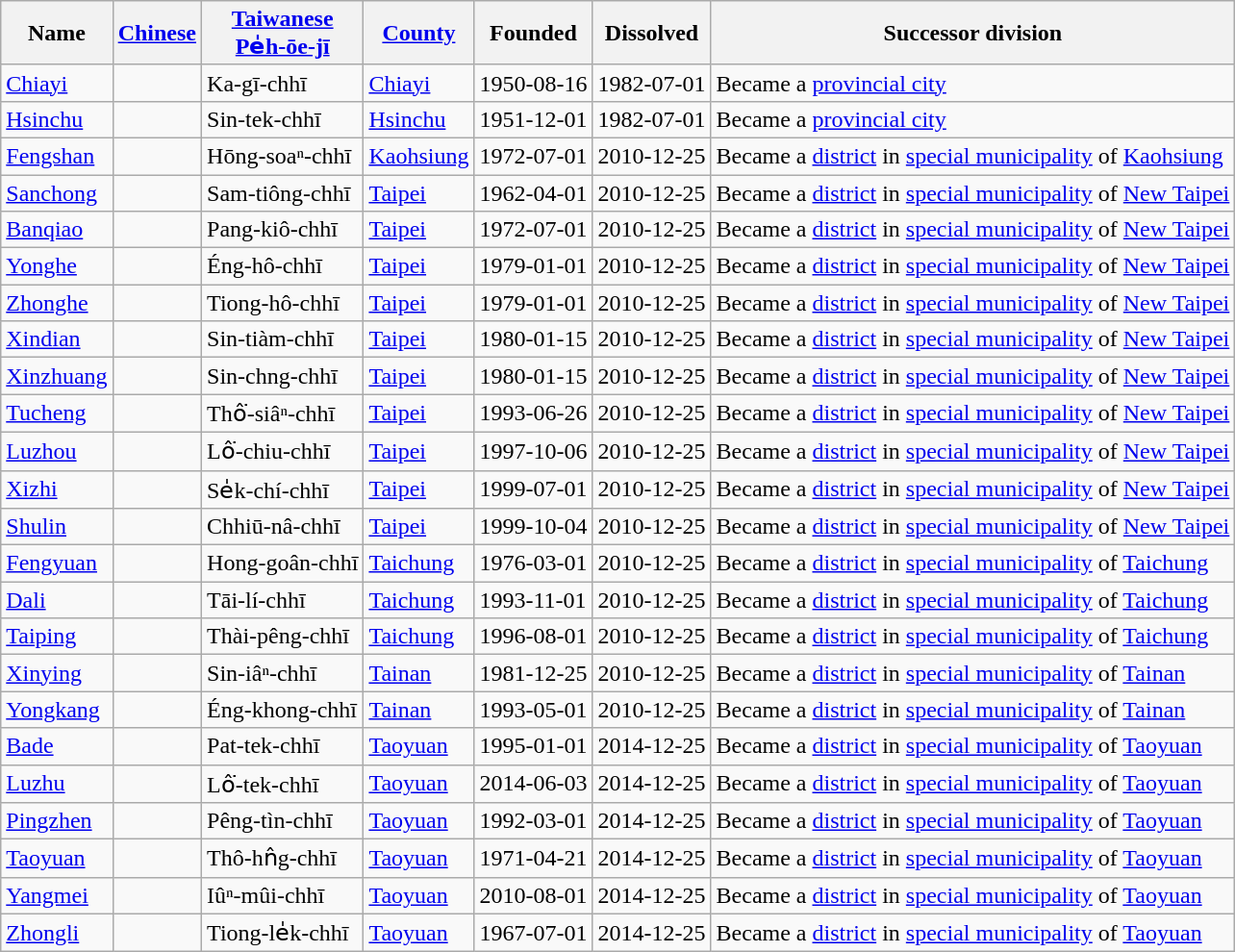<table class="wikitable sortable">
<tr>
<th>Name</th>
<th><a href='#'>Chinese</a></th>
<th><a href='#'>Taiwanese</a><br><a href='#'>Pe̍h-ōe-jī</a></th>
<th><a href='#'>County</a></th>
<th>Founded</th>
<th>Dissolved</th>
<th>Successor division</th>
</tr>
<tr>
<td><a href='#'>Chiayi</a></td>
<td></td>
<td>Ka-gī-chhī</td>
<td><a href='#'>Chiayi</a></td>
<td>1950-08-16</td>
<td>1982-07-01</td>
<td>Became a <a href='#'>provincial city</a></td>
</tr>
<tr>
<td><a href='#'>Hsinchu</a></td>
<td></td>
<td>Sin-tek-chhī</td>
<td><a href='#'>Hsinchu</a></td>
<td>1951-12-01</td>
<td>1982-07-01</td>
<td>Became a <a href='#'>provincial city</a></td>
</tr>
<tr>
<td><a href='#'>Fengshan</a></td>
<td></td>
<td>Hōng-soaⁿ-chhī</td>
<td><a href='#'>Kaohsiung</a></td>
<td>1972-07-01</td>
<td>2010-12-25</td>
<td>Became a <a href='#'>district</a> in <a href='#'>special municipality</a> of <a href='#'>Kaohsiung</a></td>
</tr>
<tr>
<td><a href='#'>Sanchong</a></td>
<td></td>
<td>Sam-tiông-chhī</td>
<td><a href='#'>Taipei</a></td>
<td>1962-04-01</td>
<td>2010-12-25</td>
<td>Became a <a href='#'>district</a> in <a href='#'>special municipality</a> of <a href='#'>New Taipei</a></td>
</tr>
<tr>
<td><a href='#'>Banqiao</a></td>
<td></td>
<td>Pang-kiô-chhī</td>
<td><a href='#'>Taipei</a></td>
<td>1972-07-01</td>
<td>2010-12-25</td>
<td>Became a <a href='#'>district</a> in <a href='#'>special municipality</a> of <a href='#'>New Taipei</a></td>
</tr>
<tr>
<td><a href='#'>Yonghe</a></td>
<td></td>
<td>Éng-hô-chhī</td>
<td><a href='#'>Taipei</a></td>
<td>1979-01-01</td>
<td>2010-12-25</td>
<td>Became a <a href='#'>district</a> in <a href='#'>special municipality</a> of <a href='#'>New Taipei</a></td>
</tr>
<tr>
<td><a href='#'>Zhonghe</a></td>
<td></td>
<td>Tiong-hô-chhī</td>
<td><a href='#'>Taipei</a></td>
<td>1979-01-01</td>
<td>2010-12-25</td>
<td>Became a <a href='#'>district</a> in <a href='#'>special municipality</a> of <a href='#'>New Taipei</a></td>
</tr>
<tr>
<td><a href='#'>Xindian</a></td>
<td></td>
<td>Sin-tiàm-chhī</td>
<td><a href='#'>Taipei</a></td>
<td>1980-01-15</td>
<td>2010-12-25</td>
<td>Became a <a href='#'>district</a> in <a href='#'>special municipality</a> of <a href='#'>New Taipei</a></td>
</tr>
<tr>
<td><a href='#'>Xinzhuang</a></td>
<td></td>
<td>Sin-chng-chhī</td>
<td><a href='#'>Taipei</a></td>
<td>1980-01-15</td>
<td>2010-12-25</td>
<td>Became a <a href='#'>district</a> in <a href='#'>special municipality</a> of <a href='#'>New Taipei</a></td>
</tr>
<tr>
<td><a href='#'>Tucheng</a></td>
<td></td>
<td>Thô͘-siâⁿ-chhī</td>
<td><a href='#'>Taipei</a></td>
<td>1993-06-26</td>
<td>2010-12-25</td>
<td>Became a <a href='#'>district</a> in <a href='#'>special municipality</a> of <a href='#'>New Taipei</a></td>
</tr>
<tr>
<td><a href='#'>Luzhou</a></td>
<td></td>
<td>Lô͘-chiu-chhī</td>
<td><a href='#'>Taipei</a></td>
<td>1997-10-06</td>
<td>2010-12-25</td>
<td>Became a <a href='#'>district</a> in <a href='#'>special municipality</a> of <a href='#'>New Taipei</a></td>
</tr>
<tr>
<td><a href='#'>Xizhi</a></td>
<td></td>
<td>Se̍k-chí-chhī</td>
<td><a href='#'>Taipei</a></td>
<td>1999-07-01</td>
<td>2010-12-25</td>
<td>Became a <a href='#'>district</a> in <a href='#'>special municipality</a> of <a href='#'>New Taipei</a></td>
</tr>
<tr>
<td><a href='#'>Shulin</a></td>
<td></td>
<td>Chhiū-nâ-chhī</td>
<td><a href='#'>Taipei</a></td>
<td>1999-10-04</td>
<td>2010-12-25</td>
<td>Became a <a href='#'>district</a> in <a href='#'>special municipality</a> of <a href='#'>New Taipei</a></td>
</tr>
<tr>
<td><a href='#'>Fengyuan</a></td>
<td></td>
<td>Hong-goân-chhī</td>
<td><a href='#'>Taichung</a></td>
<td>1976-03-01</td>
<td>2010-12-25</td>
<td>Became a <a href='#'>district</a> in <a href='#'>special municipality</a> of <a href='#'>Taichung</a></td>
</tr>
<tr>
<td><a href='#'>Dali</a></td>
<td></td>
<td>Tāi-lí-chhī</td>
<td><a href='#'>Taichung</a></td>
<td>1993-11-01</td>
<td>2010-12-25</td>
<td>Became a <a href='#'>district</a> in <a href='#'>special municipality</a> of <a href='#'>Taichung</a></td>
</tr>
<tr>
<td><a href='#'>Taiping</a></td>
<td></td>
<td>Thài-pêng-chhī</td>
<td><a href='#'>Taichung</a></td>
<td>1996-08-01</td>
<td>2010-12-25</td>
<td>Became a <a href='#'>district</a> in <a href='#'>special municipality</a> of <a href='#'>Taichung</a></td>
</tr>
<tr>
<td><a href='#'>Xinying</a></td>
<td></td>
<td>Sin-iâⁿ-chhī</td>
<td><a href='#'>Tainan</a></td>
<td>1981-12-25</td>
<td>2010-12-25</td>
<td>Became a <a href='#'>district</a> in <a href='#'>special municipality</a> of <a href='#'>Tainan</a></td>
</tr>
<tr>
<td><a href='#'>Yongkang</a></td>
<td></td>
<td>Éng-khong-chhī</td>
<td><a href='#'>Tainan</a></td>
<td>1993-05-01</td>
<td>2010-12-25</td>
<td>Became a <a href='#'>district</a> in <a href='#'>special municipality</a> of <a href='#'>Tainan</a></td>
</tr>
<tr>
<td><a href='#'>Bade</a></td>
<td></td>
<td>Pat-tek-chhī</td>
<td><a href='#'>Taoyuan</a></td>
<td>1995-01-01</td>
<td>2014-12-25</td>
<td>Became a <a href='#'>district</a> in <a href='#'>special municipality</a> of <a href='#'>Taoyuan</a></td>
</tr>
<tr>
<td><a href='#'>Luzhu</a></td>
<td></td>
<td>Lô͘-tek-chhī</td>
<td><a href='#'>Taoyuan</a></td>
<td>2014-06-03</td>
<td>2014-12-25</td>
<td>Became a <a href='#'>district</a> in <a href='#'>special municipality</a> of <a href='#'>Taoyuan</a></td>
</tr>
<tr>
<td><a href='#'>Pingzhen</a></td>
<td></td>
<td>Pêng-tìn-chhī</td>
<td><a href='#'>Taoyuan</a></td>
<td>1992-03-01</td>
<td>2014-12-25</td>
<td>Became a <a href='#'>district</a> in <a href='#'>special municipality</a> of <a href='#'>Taoyuan</a></td>
</tr>
<tr>
<td><a href='#'>Taoyuan</a></td>
<td></td>
<td>Thô-hn̂g-chhī</td>
<td><a href='#'>Taoyuan</a></td>
<td>1971-04-21</td>
<td>2014-12-25</td>
<td>Became a <a href='#'>district</a> in <a href='#'>special municipality</a> of <a href='#'>Taoyuan</a></td>
</tr>
<tr>
<td><a href='#'>Yangmei</a></td>
<td></td>
<td>Iûⁿ-mûi-chhī</td>
<td><a href='#'>Taoyuan</a></td>
<td>2010-08-01</td>
<td>2014-12-25</td>
<td>Became a <a href='#'>district</a> in <a href='#'>special municipality</a> of <a href='#'>Taoyuan</a></td>
</tr>
<tr>
<td><a href='#'>Zhongli</a></td>
<td></td>
<td>Tiong-le̍k-chhī</td>
<td><a href='#'>Taoyuan</a></td>
<td>1967-07-01</td>
<td>2014-12-25</td>
<td>Became a <a href='#'>district</a> in <a href='#'>special municipality</a> of <a href='#'>Taoyuan</a></td>
</tr>
</table>
